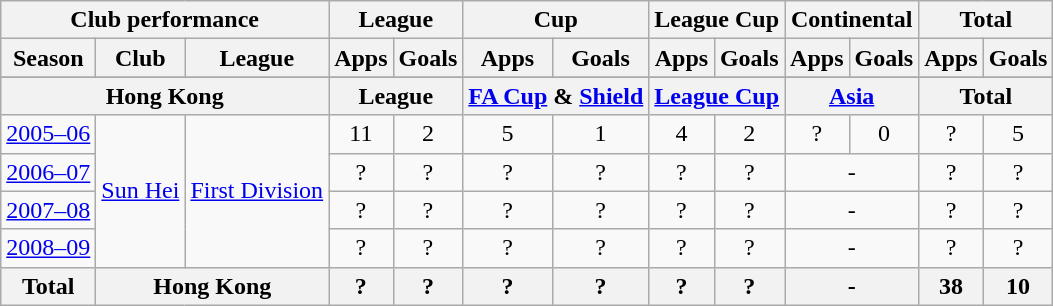<table class="wikitable" style="text-align:center">
<tr>
<th colspan=3>Club performance</th>
<th colspan=2>League</th>
<th colspan=2>Cup</th>
<th colspan=2>League Cup</th>
<th colspan=2>Continental</th>
<th colspan=2>Total</th>
</tr>
<tr>
<th>Season</th>
<th>Club</th>
<th>League</th>
<th>Apps</th>
<th>Goals</th>
<th>Apps</th>
<th>Goals</th>
<th>Apps</th>
<th>Goals</th>
<th>Apps</th>
<th>Goals</th>
<th>Apps</th>
<th>Goals</th>
</tr>
<tr>
</tr>
<tr>
<th colspan=3>Hong Kong</th>
<th colspan=2>League</th>
<th colspan=2><a href='#'>FA Cup</a> & <a href='#'>Shield</a></th>
<th colspan=2><a href='#'>League Cup</a></th>
<th colspan=2><a href='#'>Asia</a></th>
<th colspan=2>Total</th>
</tr>
<tr>
<td><a href='#'>2005–06</a></td>
<td rowspan=4><a href='#'>Sun Hei</a></td>
<td rowspan=4><a href='#'>First Division</a></td>
<td>11</td>
<td>2</td>
<td>5</td>
<td>1</td>
<td>4</td>
<td>2</td>
<td>?</td>
<td>0</td>
<td>?</td>
<td>5</td>
</tr>
<tr>
<td><a href='#'>2006–07</a></td>
<td>?</td>
<td>?</td>
<td>?</td>
<td>?</td>
<td>?</td>
<td>?</td>
<td colspan=2>-</td>
<td>?</td>
<td>?</td>
</tr>
<tr>
<td><a href='#'>2007–08</a></td>
<td>?</td>
<td>?</td>
<td>?</td>
<td>?</td>
<td>?</td>
<td>?</td>
<td colspan=2>-</td>
<td>?</td>
<td>?</td>
</tr>
<tr>
<td><a href='#'>2008–09</a></td>
<td>?</td>
<td>?</td>
<td>?</td>
<td>?</td>
<td>?</td>
<td>?</td>
<td colspan=2>-</td>
<td>?</td>
<td>?</td>
</tr>
<tr>
<th rowspan=1>Total</th>
<th colspan=2>Hong Kong</th>
<th>?</th>
<th>?</th>
<th>?</th>
<th>?</th>
<th>?</th>
<th>?</th>
<th colspan=2>-</th>
<th>38</th>
<th>10</th>
</tr>
</table>
